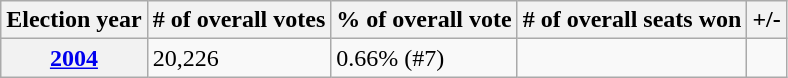<table class=wikitable>
<tr>
<th>Election year</th>
<th># of overall votes</th>
<th>% of overall vote</th>
<th># of overall seats won</th>
<th>+/-</th>
</tr>
<tr>
<th><a href='#'>2004</a></th>
<td>20,226</td>
<td>0.66% (#7)</td>
<td></td>
<td></td>
</tr>
</table>
